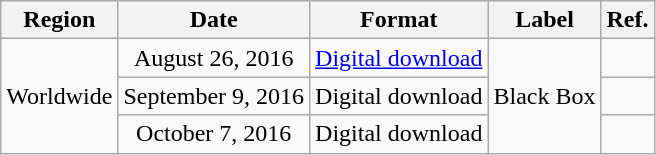<table class="wikitable sortable plainrowheaders" style="text-align:center">
<tr>
<th scope="col">Region</th>
<th scope="col">Date</th>
<th scope="col">Format</th>
<th scope="col">Label</th>
<th scope="col">Ref.</th>
</tr>
<tr>
<td rowspan="3" scope="row">Worldwide</td>
<td>August 26, 2016</td>
<td><a href='#'>Digital download</a></td>
<td rowspan="3">Black Box</td>
<td></td>
</tr>
<tr>
<td>September 9, 2016</td>
<td>Digital download<br></td>
<td></td>
</tr>
<tr>
<td>October 7, 2016</td>
<td>Digital download<br></td>
<td></td>
</tr>
</table>
